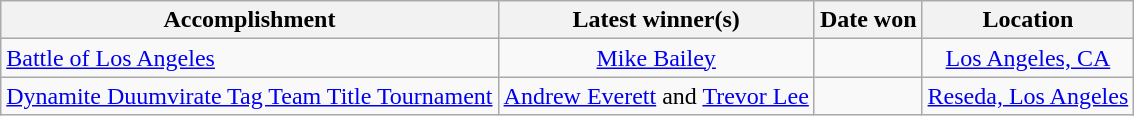<table class="wikitable" style="text-align: center">
<tr>
<th>Accomplishment</th>
<th>Latest winner(s)</th>
<th>Date won</th>
<th>Location</th>
</tr>
<tr>
<td align=left><a href='#'>Battle of Los Angeles</a></td>
<td><a href='#'>Mike Bailey</a></td>
<td></td>
<td><a href='#'>Los Angeles, CA</a></td>
</tr>
<tr>
<td align=left><a href='#'>Dynamite Duumvirate Tag Team Title Tournament</a></td>
<td><a href='#'>Andrew Everett</a> and <a href='#'>Trevor Lee</a></td>
<td></td>
<td><a href='#'>Reseda, Los Angeles</a></td>
</tr>
</table>
